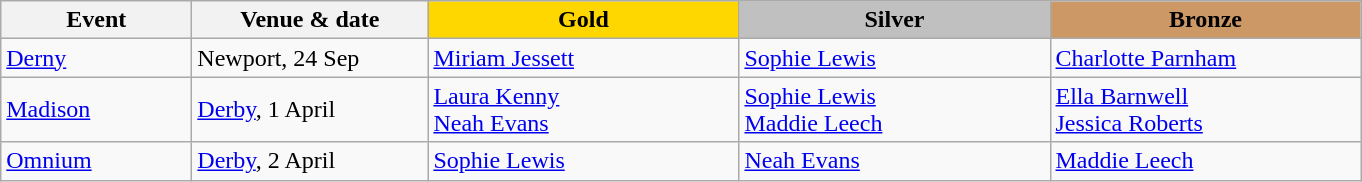<table class="wikitable" style="font-size: 100%">
<tr>
<th width=120>Event</th>
<th width=150>Venue & date</th>
<th width=200 style="background-color: gold;">Gold</th>
<th width=200 style="background-color: silver;">Silver</th>
<th width=200 style="background-color: #cc9966;">Bronze</th>
</tr>
<tr>
<td><a href='#'>Derny</a></td>
<td>Newport, 24 Sep</td>
<td><a href='#'>Miriam Jessett</a></td>
<td><a href='#'>Sophie Lewis</a></td>
<td><a href='#'>Charlotte Parnham</a></td>
</tr>
<tr>
<td><a href='#'>Madison</a></td>
<td><a href='#'>Derby</a>, 1 April</td>
<td><a href='#'>Laura Kenny</a><br><a href='#'>Neah Evans</a></td>
<td><a href='#'>Sophie Lewis</a><br><a href='#'>Maddie Leech</a></td>
<td><a href='#'>Ella Barnwell</a><br><a href='#'>Jessica Roberts</a></td>
</tr>
<tr>
<td><a href='#'>Omnium</a></td>
<td><a href='#'>Derby</a>, 2 April</td>
<td><a href='#'>Sophie Lewis</a></td>
<td><a href='#'>Neah Evans</a></td>
<td><a href='#'>Maddie Leech</a></td>
</tr>
</table>
